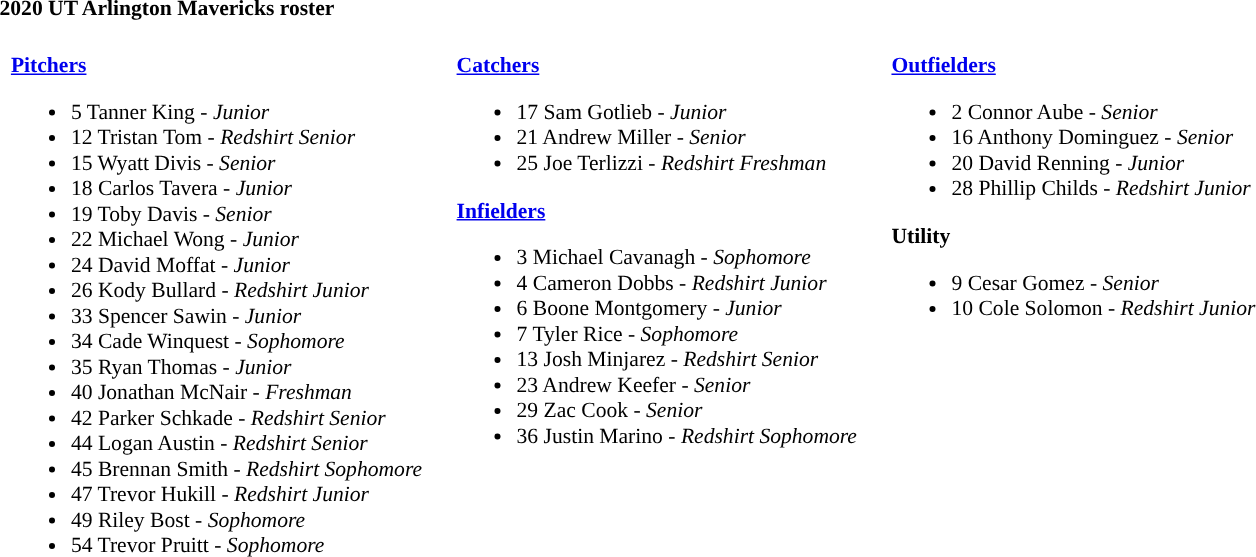<table class="toccolours" style="text-align: left; font-size:90%;">
<tr>
<th colspan="9">2020 UT Arlington Mavericks roster</th>
</tr>
<tr>
<td width="03"> </td>
<td valign="top"><br><strong><a href='#'>Pitchers</a></strong><ul><li>5 Tanner King - <em>Junior</em></li><li>12 Tristan Tom - <em>Redshirt Senior</em></li><li>15 Wyatt Divis - <em>Senior</em></li><li>18 Carlos Tavera - <em>Junior</em></li><li>19 Toby Davis - <em>Senior</em></li><li>22 Michael Wong - <em>Junior</em></li><li>24 David Moffat - <em>Junior</em></li><li>26 Kody Bullard - <em>Redshirt Junior</em></li><li>33 Spencer Sawin - <em>Junior</em></li><li>34 Cade Winquest - <em>Sophomore</em></li><li>35 Ryan Thomas - <em>Junior</em></li><li>40 Jonathan McNair - <em>Freshman</em></li><li>42 Parker Schkade - <em>Redshirt Senior</em></li><li>44 Logan Austin - <em>Redshirt Senior</em></li><li>45 Brennan Smith - <em>Redshirt Sophomore</em></li><li>47 Trevor Hukill - <em>Redshirt Junior</em></li><li>49 Riley Bost - <em>Sophomore</em></li><li>54 Trevor Pruitt - <em>Sophomore</em></li></ul></td>
<td width="15"> </td>
<td valign="top"><br><strong><a href='#'>Catchers</a></strong><ul><li>17 Sam Gotlieb - <em>Junior</em></li><li>21 Andrew Miller - <em>Senior</em></li><li>25 Joe Terlizzi - <em>Redshirt Freshman</em></li></ul><strong><a href='#'>Infielders</a></strong><ul><li>3 Michael Cavanagh - <em>Sophomore</em></li><li>4 Cameron Dobbs - <em>Redshirt Junior</em></li><li>6 Boone Montgomery - <em>Junior</em></li><li>7 Tyler Rice - <em>Sophomore</em></li><li>13 Josh Minjarez - <em>Redshirt Senior</em></li><li>23 Andrew Keefer - <em>Senior</em></li><li>29 Zac Cook - <em>Senior</em></li><li>36 Justin Marino - <em>Redshirt Sophomore</em></li></ul></td>
<td width="15"> </td>
<td valign="top"><br><strong><a href='#'>Outfielders</a></strong><ul><li>2 Connor Aube - <em>Senior</em></li><li>16 Anthony Dominguez - <em>Senior</em></li><li>20 David Renning - <em>Junior</em></li><li>28 Phillip Childs - <em>Redshirt Junior</em></li></ul><strong>Utility</strong><ul><li>9 Cesar Gomez - <em>Senior</em></li><li>10 Cole Solomon - <em>Redshirt Junior</em></li></ul></td>
</tr>
</table>
